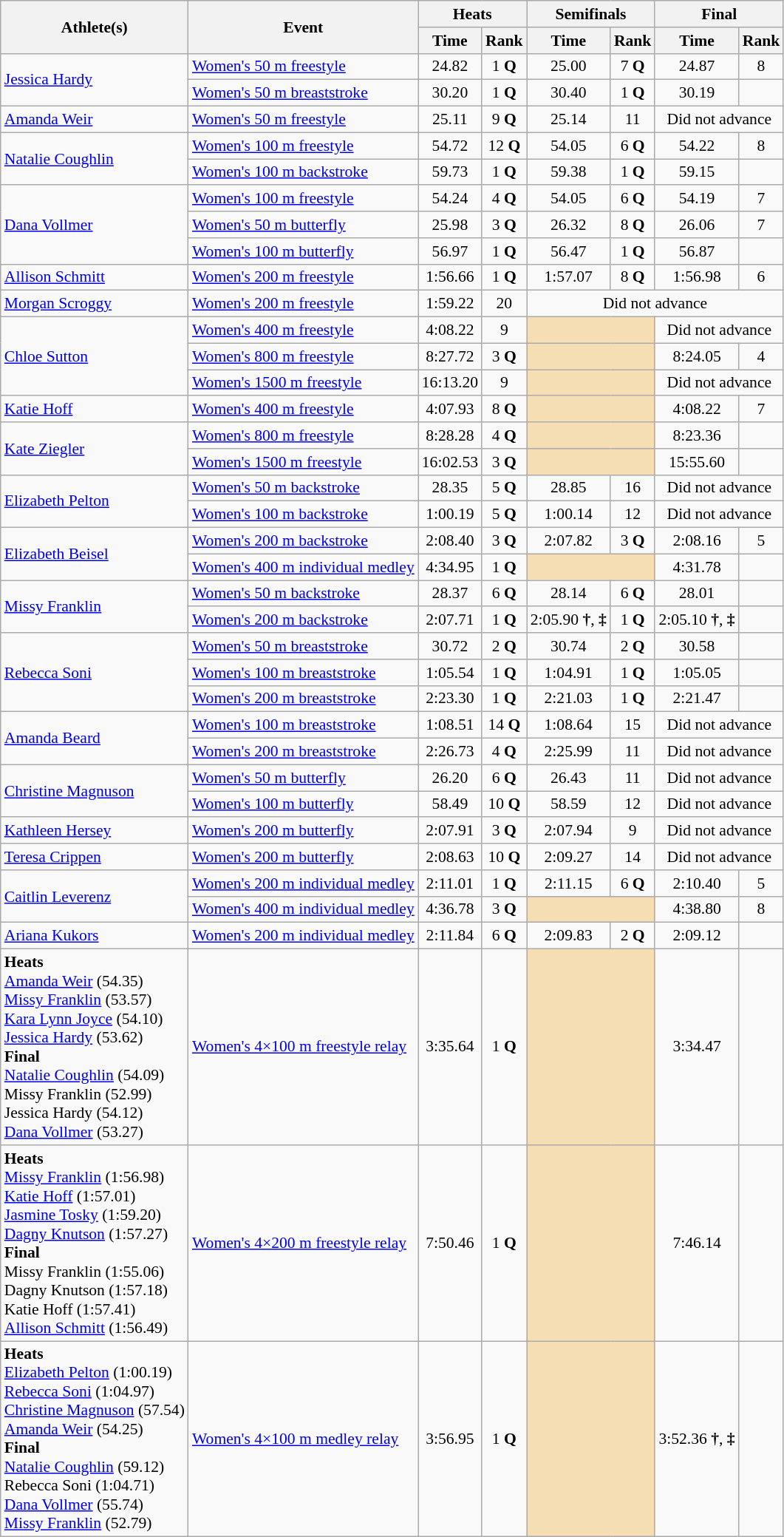<table class=wikitable style="font-size:90%">
<tr>
<th rowspan=2>Athlete(s)</th>
<th rowspan=2>Event</th>
<th colspan=2>Heats</th>
<th colspan=2>Semifinals</th>
<th colspan=2>Final</th>
</tr>
<tr>
<th>Time</th>
<th>Rank</th>
<th>Time</th>
<th>Rank</th>
<th>Time</th>
<th>Rank</th>
</tr>
<tr>
<td rowspan=2><a href='#'>Jessica Hardy</a></td>
<td><a href='#'>Women's 50 m freestyle</a></td>
<td align=center>24.82</td>
<td align=center>1 <strong>Q</strong></td>
<td align=center>25.00</td>
<td align=center>7 <strong>Q</strong></td>
<td align=center>24.87</td>
<td align=center>8</td>
</tr>
<tr>
<td><a href='#'>Women's 50 m breaststroke</a></td>
<td align=center>30.20</td>
<td align=center>1 <strong>Q</strong></td>
<td align=center>30.40</td>
<td align=center>1 <strong>Q</strong></td>
<td align=center>30.19</td>
<td align=center></td>
</tr>
<tr>
<td rowspan=1><a href='#'>Amanda Weir</a></td>
<td><a href='#'>Women's 50 m freestyle</a></td>
<td align=center>25.11</td>
<td align=center>9 <strong>Q</strong></td>
<td align=center>25.14</td>
<td align=center>11</td>
<td align=center colspan=2>Did not advance</td>
</tr>
<tr>
<td rowspan=2><a href='#'>Natalie Coughlin</a></td>
<td><a href='#'>Women's 100 m freestyle</a></td>
<td align=center>54.72</td>
<td align=center>12 <strong>Q</strong></td>
<td align=center>54.05</td>
<td align=center>6 <strong>Q</strong></td>
<td align=center>54.22</td>
<td align=center>8</td>
</tr>
<tr>
<td><a href='#'>Women's 100 m backstroke</a></td>
<td align=center>59.73</td>
<td align=center>1 <strong>Q</strong></td>
<td align=center>59.38</td>
<td align=center>1 <strong>Q</strong></td>
<td align=center>59.15</td>
<td align=center></td>
</tr>
<tr>
<td rowspan=3><a href='#'>Dana Vollmer</a></td>
<td><a href='#'>Women's 100 m freestyle</a></td>
<td align=center>54.24</td>
<td align=center>4 <strong>Q</strong></td>
<td align=center>54.05</td>
<td align=center>6 <strong>Q</strong></td>
<td align=center>54.19</td>
<td align=center>7</td>
</tr>
<tr>
<td><a href='#'>Women's 50 m butterfly</a></td>
<td align=center>25.98</td>
<td align=center>3 <strong>Q</strong></td>
<td align=center>26.32</td>
<td align=center>8 <strong>Q</strong></td>
<td align=center>26.06</td>
<td align=center>7</td>
</tr>
<tr>
<td><a href='#'>Women's 100 m butterfly</a></td>
<td align=center>56.97</td>
<td align=center>1 <strong>Q</strong></td>
<td align=center>56.47</td>
<td align=center>1 <strong>Q</strong></td>
<td align=center>56.87</td>
<td align=center></td>
</tr>
<tr>
<td rowspan=1><a href='#'>Allison Schmitt</a></td>
<td><a href='#'>Women's 200 m freestyle</a></td>
<td align=center>1:56.66</td>
<td align=center>1 <strong>Q</strong></td>
<td align=center>1:57.07</td>
<td align=center>8 <strong>Q</strong></td>
<td align=center>1:56.98</td>
<td align=center>6</td>
</tr>
<tr>
<td rowspan=1><a href='#'>Morgan Scroggy</a></td>
<td><a href='#'>Women's 200 m freestyle</a></td>
<td align=center>1:59.22</td>
<td align=center>20</td>
<td align=center colspan=4>Did not advance</td>
</tr>
<tr>
<td rowspan=3><a href='#'>Chloe Sutton</a></td>
<td><a href='#'>Women's 400 m freestyle</a></td>
<td align=center>4:08.22</td>
<td align=center>9</td>
<td colspan= 2 style="background:wheat"></td>
<td align=center colspan=2>Did not advance</td>
</tr>
<tr>
<td><a href='#'>Women's 800 m freestyle</a></td>
<td align=center>8:27.72</td>
<td align=center>3 <strong>Q</strong></td>
<td colspan= 2 style="background:wheat"></td>
<td align=center>8:24.05</td>
<td align=center>4</td>
</tr>
<tr>
<td><a href='#'>Women's 1500 m freestyle</a></td>
<td align=center>16:13.20</td>
<td align=center>9</td>
<td colspan= 2 style="background:wheat"></td>
<td align=center colspan=2>Did not advance</td>
</tr>
<tr>
<td rowspan=1><a href='#'>Katie Hoff</a></td>
<td><a href='#'>Women's 400 m freestyle</a></td>
<td align=center>4:07.93</td>
<td align=center>8 <strong>Q</strong></td>
<td colspan= 2 style="background:wheat"></td>
<td align=center>4:08.22</td>
<td align=center>7</td>
</tr>
<tr>
<td rowspan=2><a href='#'>Kate Ziegler</a></td>
<td><a href='#'>Women's 800 m freestyle</a></td>
<td align=center>8:28.28</td>
<td align=center>4 <strong>Q</strong></td>
<td colspan= 2 style="background:wheat"></td>
<td align=center>8:23.36</td>
<td align=center></td>
</tr>
<tr>
<td><a href='#'>Women's 1500 m freestyle</a></td>
<td align=center>16:02.53</td>
<td align=center>3 <strong>Q</strong></td>
<td colspan= 2 style="background:wheat"></td>
<td align=center>15:55.60</td>
<td align=center></td>
</tr>
<tr>
<td rowspan=2><a href='#'>Elizabeth Pelton</a></td>
<td><a href='#'>Women's 50 m backstroke</a></td>
<td align=center>28.35</td>
<td align=center>5 <strong>Q</strong></td>
<td align=center>28.85</td>
<td align=center>16</td>
<td align=center colspan=2>Did not advance</td>
</tr>
<tr>
<td><a href='#'>Women's 100 m backstroke</a></td>
<td align=center>1:00.19</td>
<td align=center>5 <strong>Q</strong></td>
<td align=center>1:00.14</td>
<td align=center>12</td>
<td align=center colspan=2>Did not advance</td>
</tr>
<tr>
<td rowspan=2><a href='#'>Elizabeth Beisel</a></td>
<td><a href='#'>Women's 200 m backstroke</a></td>
<td align=center>2:08.40</td>
<td align=center>3 <strong>Q</strong></td>
<td align=center>2:07.82</td>
<td align=center>3 <strong>Q</strong></td>
<td align=center>2:08.16</td>
<td align=center>5</td>
</tr>
<tr>
<td><a href='#'>Women's 400 m individual medley</a></td>
<td align=center>4:34.95</td>
<td align=center>1 <strong>Q</strong></td>
<td colspan= 2 style="background:wheat"></td>
<td align=center>4:31.78</td>
<td align=center></td>
</tr>
<tr>
<td rowspan=2><a href='#'>Missy Franklin</a></td>
<td><a href='#'>Women's 50 m backstroke</a></td>
<td align=center>28.37</td>
<td align=center>6 <strong>Q</strong></td>
<td align=center>28.14</td>
<td align=center>6 <strong>Q</strong></td>
<td align=center>28.01</td>
<td align=center></td>
</tr>
<tr>
<td><a href='#'>Women's 200 m backstroke</a></td>
<td align=center>2:07.71</td>
<td align=center>1 <strong>Q</strong></td>
<td align=center>2:05.90 <strong>†</strong>, <strong>‡</strong></td>
<td align=center>1 <strong>Q</strong></td>
<td align=center>2:05.10 <strong>†</strong>, <strong>‡</strong></td>
<td align=center></td>
</tr>
<tr>
<td rowspan=3><a href='#'>Rebecca Soni</a></td>
<td><a href='#'>Women's 50 m breaststroke</a></td>
<td align=center>30.72</td>
<td align=center>2 <strong>Q</strong></td>
<td align=center>30.74</td>
<td align=center>2 <strong>Q</strong></td>
<td align=center>30.58</td>
<td align=center></td>
</tr>
<tr>
<td><a href='#'>Women's 100 m breaststroke</a></td>
<td align=center>1:05.54</td>
<td align=center>1 <strong>Q</strong></td>
<td align=center>1:04.91</td>
<td align=center>1 <strong>Q</strong></td>
<td align=center>1:05.05</td>
<td align=center></td>
</tr>
<tr>
<td><a href='#'>Women's 200 m breaststroke</a></td>
<td align=center>2:23.30</td>
<td align=center>1 <strong>Q</strong></td>
<td align=center>2:21.03</td>
<td align=center>1 <strong>Q</strong></td>
<td align=center>2:21.47</td>
<td align=center></td>
</tr>
<tr>
<td rowspan=2><a href='#'>Amanda Beard</a></td>
<td><a href='#'>Women's 100 m breaststroke</a></td>
<td align=center>1:08.51</td>
<td align=center>14 <strong>Q</strong></td>
<td align=center>1:08.64</td>
<td align=center>15</td>
<td align=center colspan=2>Did not advance</td>
</tr>
<tr>
<td><a href='#'>Women's 200 m breaststroke</a></td>
<td align=center>2:26.73</td>
<td align=center>4 <strong>Q</strong></td>
<td align=center>2:25.99</td>
<td align=center>11</td>
<td align=center colspan=2>Did not advance</td>
</tr>
<tr>
<td rowspan=2><a href='#'>Christine Magnuson</a></td>
<td><a href='#'>Women's 50 m butterfly</a></td>
<td align=center>26.20</td>
<td align=center>6 <strong>Q</strong></td>
<td align=center>26.43</td>
<td align=center>11</td>
<td align=center colspan=2>Did not advance</td>
</tr>
<tr>
<td><a href='#'>Women's 100 m butterfly</a></td>
<td align=center>58.49</td>
<td align=center>10 <strong>Q</strong></td>
<td align=center>58.59</td>
<td align=center>12</td>
<td align=center colspan=2>Did not advance</td>
</tr>
<tr>
<td rowspan=1><a href='#'>Kathleen Hersey</a></td>
<td><a href='#'>Women's 200 m butterfly</a></td>
<td align=center>2:07.91</td>
<td align=center>3 <strong>Q</strong></td>
<td align=center>2:07.94</td>
<td align=center>9</td>
<td align=center colspan=2>Did not advance</td>
</tr>
<tr>
<td rowspan=1><a href='#'>Teresa Crippen</a></td>
<td><a href='#'>Women's 200 m butterfly</a></td>
<td align=center>2:08.63</td>
<td align=center>10 <strong>Q</strong></td>
<td align=center>2:09.27</td>
<td align=center>14</td>
<td align=center colspan=2>Did not advance</td>
</tr>
<tr>
<td rowspan=2><a href='#'>Caitlin Leverenz</a></td>
<td><a href='#'>Women's 200 m individual medley</a></td>
<td align=center>2:11.01</td>
<td align=center>1 <strong>Q</strong></td>
<td align=center>2:11.15</td>
<td align=center>6 <strong>Q</strong></td>
<td align=center>2:10.40</td>
<td align=center>5</td>
</tr>
<tr>
<td><a href='#'>Women's 400 m individual medley</a></td>
<td align=center>4:36.78</td>
<td align=center>3 <strong>Q</strong></td>
<td colspan= 2 style="background:wheat"></td>
<td align=center>4:38.80</td>
<td align=center>8</td>
</tr>
<tr>
<td rowspan=1><a href='#'>Ariana Kukors</a></td>
<td><a href='#'>Women's 200 m individual medley</a></td>
<td align=center>2:11.84</td>
<td align=center>6 <strong>Q</strong></td>
<td align=center>2:09.83</td>
<td align=center>2 <strong>Q</strong></td>
<td align=center>2:09.12</td>
<td align=center></td>
</tr>
<tr>
<td rowspan=1><strong>Heats</strong><br><a href='#'>Amanda Weir</a> (54.35)<br><a href='#'>Missy Franklin</a> (53.57)<br><a href='#'>Kara Lynn Joyce</a> (54.10)<br><a href='#'>Jessica Hardy</a> (53.62)<br><strong>Final</strong><br><a href='#'>Natalie Coughlin</a> (54.09)<br>Missy Franklin (52.99)<br>Jessica Hardy (54.12)<br><a href='#'>Dana Vollmer</a> (53.27)</td>
<td><a href='#'>Women's 4×100 m freestyle relay</a></td>
<td align=center>3:35.64</td>
<td align=center>1 <strong>Q</strong></td>
<td colspan= 2 style="background:wheat"></td>
<td align=center>3:34.47</td>
<td align=center></td>
</tr>
<tr>
<td rowspan=1><strong>Heats</strong><br><a href='#'>Missy Franklin</a> (1:56.98)<br><a href='#'>Katie Hoff</a> (1:57.01)<br><a href='#'>Jasmine Tosky</a> (1:59.20)<br><a href='#'>Dagny Knutson</a> (1:57.27)<br><strong>Final</strong><br>Missy Franklin (1:55.06)<br>Dagny Knutson (1:57.18)<br>Katie Hoff (1:57.41)<br><a href='#'>Allison Schmitt</a> (1:56.49)</td>
<td><a href='#'>Women's 4×200 m freestyle relay</a></td>
<td align=center>7:50.46</td>
<td align=center>1 <strong>Q</strong></td>
<td colspan= 2 style="background:wheat"></td>
<td align=center>7:46.14</td>
<td align=center></td>
</tr>
<tr>
<td rowspan=1><strong>Heats</strong><br><a href='#'>Elizabeth Pelton</a> (1:00.19)<br><a href='#'>Rebecca Soni</a> (1:04.97)<br><a href='#'>Christine Magnuson</a> (57.54)<br><a href='#'>Amanda Weir</a> (54.25)<br><strong>Final</strong><br><a href='#'>Natalie Coughlin</a> (59.12)<br>Rebecca Soni (1:04.71)<br><a href='#'>Dana Vollmer</a> (55.74)<br><a href='#'>Missy Franklin</a> (52.79)</td>
<td><a href='#'>Women's 4×100 m medley relay</a></td>
<td align=center>3:56.95</td>
<td align=center>1 <strong>Q</strong></td>
<td colspan= 2 style="background:wheat"></td>
<td align=center>3:52.36 <strong>†</strong>, <strong>‡</strong></td>
<td align=center></td>
</tr>
</table>
